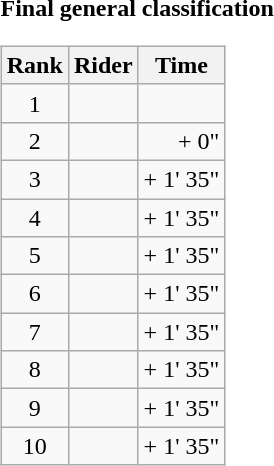<table>
<tr>
<td><strong>Final general classification</strong><br><table class="wikitable">
<tr>
<th scope="col">Rank</th>
<th scope="col">Rider</th>
<th scope="col">Time</th>
</tr>
<tr>
<td style="text-align:center;">1</td>
<td></td>
<td style="text-align:right;"></td>
</tr>
<tr>
<td style="text-align:center;">2</td>
<td></td>
<td style="text-align:right;">+ 0"</td>
</tr>
<tr>
<td style="text-align:center;">3</td>
<td></td>
<td style="text-align:right;">+ 1' 35"</td>
</tr>
<tr>
<td style="text-align:center;">4</td>
<td></td>
<td style="text-align:right;">+ 1' 35"</td>
</tr>
<tr>
<td style="text-align:center;">5</td>
<td></td>
<td style="text-align:right;">+ 1' 35"</td>
</tr>
<tr>
<td style="text-align:center;">6</td>
<td></td>
<td style="text-align:right;">+ 1' 35"</td>
</tr>
<tr>
<td style="text-align:center;">7</td>
<td></td>
<td style="text-align:right;">+ 1' 35"</td>
</tr>
<tr>
<td style="text-align:center;">8</td>
<td></td>
<td style="text-align:right;">+ 1' 35"</td>
</tr>
<tr>
<td style="text-align:center;">9</td>
<td></td>
<td style="text-align:right;">+ 1' 35"</td>
</tr>
<tr>
<td style="text-align:center;">10</td>
<td></td>
<td style="text-align:right;">+ 1' 35"</td>
</tr>
</table>
</td>
</tr>
</table>
